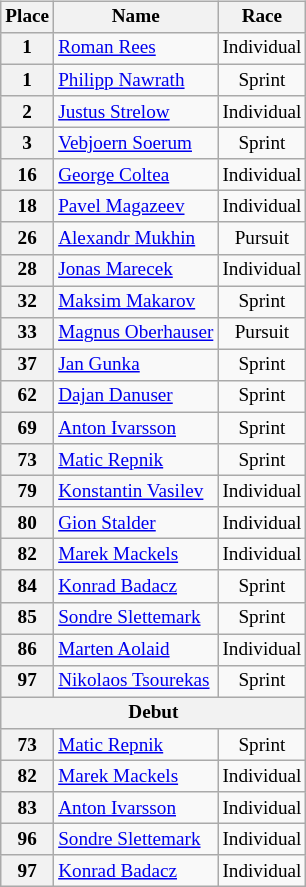<table class="wikitable plainrowheaders" style="font-size:80%; text-align:center; display:inline-table;">
<tr>
<th>Place</th>
<th>Name</th>
<th>Race</th>
</tr>
<tr>
<th>1</th>
<td style="text-align:left"> <a href='#'>Roman Rees</a></td>
<td>Individual</td>
</tr>
<tr>
<th>1</th>
<td style="text-align:left"> <a href='#'>Philipp Nawrath</a></td>
<td>Sprint</td>
</tr>
<tr>
<th>2</th>
<td style="text-align:left"> <a href='#'>Justus Strelow</a></td>
<td>Individual</td>
</tr>
<tr>
<th>3</th>
<td style="text-align:left"> <a href='#'>Vebjoern Soerum</a></td>
<td>Sprint</td>
</tr>
<tr>
<th>16</th>
<td style="text-align:left"> <a href='#'>George Coltea</a></td>
<td>Individual</td>
</tr>
<tr>
<th>18</th>
<td style="text-align:left"> <a href='#'>Pavel Magazeev</a></td>
<td>Individual</td>
</tr>
<tr>
<th>26</th>
<td style="text-align:left"> <a href='#'>Alexandr Mukhin</a></td>
<td>Pursuit</td>
</tr>
<tr>
<th>28</th>
<td style="text-align:left"> <a href='#'>Jonas Marecek</a></td>
<td>Individual</td>
</tr>
<tr>
<th>32</th>
<td style="text-align:left"> <a href='#'>Maksim Makarov</a></td>
<td>Sprint</td>
</tr>
<tr>
<th>33</th>
<td style="text-align:left"> <a href='#'>Magnus Oberhauser</a></td>
<td>Pursuit</td>
</tr>
<tr>
<th>37</th>
<td style="text-align:left"> <a href='#'>Jan Gunka</a></td>
<td>Sprint</td>
</tr>
<tr>
<th>62</th>
<td style="text-align:left"> <a href='#'>Dajan Danuser</a></td>
<td>Sprint</td>
</tr>
<tr>
<th>69</th>
<td style="text-align:left"> <a href='#'>Anton Ivarsson</a></td>
<td>Sprint</td>
</tr>
<tr>
<th>73</th>
<td style="text-align:left"> <a href='#'>Matic Repnik</a></td>
<td>Sprint</td>
</tr>
<tr>
<th>79</th>
<td style="text-align:left"> <a href='#'>Konstantin Vasilev</a></td>
<td>Individual</td>
</tr>
<tr>
<th>80</th>
<td style="text-align:left"> <a href='#'>Gion Stalder</a></td>
<td>Individual</td>
</tr>
<tr>
<th>82</th>
<td style="text-align:left"> <a href='#'>Marek Mackels</a></td>
<td>Individual</td>
</tr>
<tr>
<th>84</th>
<td style="text-align:left"> <a href='#'>Konrad Badacz</a></td>
<td>Sprint</td>
</tr>
<tr>
<th>85</th>
<td style="text-align:left"> <a href='#'>Sondre Slettemark</a></td>
<td>Sprint</td>
</tr>
<tr>
<th>86</th>
<td style="text-align:left"> <a href='#'>Marten Aolaid</a></td>
<td>Individual</td>
</tr>
<tr>
<th>97</th>
<td style="text-align:left"> <a href='#'>Nikolaos Tsourekas</a></td>
<td>Sprint</td>
</tr>
<tr>
<th colspan=4>Debut</th>
</tr>
<tr>
<th>73</th>
<td style="text-align:left"> <a href='#'>Matic Repnik</a></td>
<td>Sprint</td>
</tr>
<tr>
<th>82</th>
<td style="text-align:left"> <a href='#'>Marek Mackels</a></td>
<td>Individual</td>
</tr>
<tr>
<th>83</th>
<td style="text-align:left"> <a href='#'>Anton Ivarsson</a></td>
<td>Individual</td>
</tr>
<tr>
<th>96</th>
<td style="text-align:left"> <a href='#'>Sondre Slettemark</a></td>
<td>Individual</td>
</tr>
<tr>
<th>97</th>
<td style="text-align:left"> <a href='#'>Konrad Badacz</a></td>
<td>Individual</td>
</tr>
</table>
